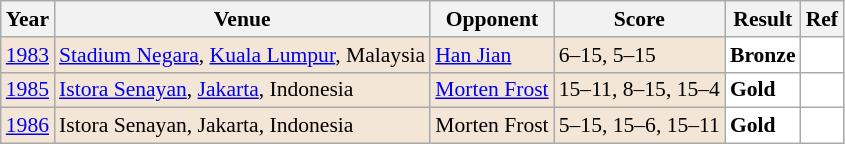<table class="sortable wikitable" style="font-size: 90%;">
<tr>
<th>Year</th>
<th>Venue</th>
<th>Opponent</th>
<th>Score</th>
<th>Result</th>
<th>Ref</th>
</tr>
<tr style="background:#F3E6D7">
<td align="center"><a href='#'>1983</a></td>
<td align="left"><a href='#'>Stadium Negara</a>, <a href='#'>Kuala Lumpur</a>, Malaysia</td>
<td align="left"> <a href='#'>Han Jian</a></td>
<td align="left">6–15, 5–15</td>
<td style="text-align:left; background:white"> <strong>Bronze</strong></td>
<td style="text-align:center; background:white"></td>
</tr>
<tr style="background:#F3E6D7">
<td align="center"><a href='#'>1985</a></td>
<td align="left"><a href='#'>Istora Senayan</a>, <a href='#'>Jakarta</a>, Indonesia</td>
<td align="left"> <a href='#'>Morten Frost</a></td>
<td align="left">15–11, 8–15, 15–4</td>
<td style="text-align:left; background:white"> <strong>Gold</strong></td>
<td style="text-align:center; background:white"></td>
</tr>
<tr style="background:#F3E6D7">
<td align="center"><a href='#'>1986</a></td>
<td align="left">Istora Senayan, Jakarta, Indonesia</td>
<td align="left"> Morten Frost</td>
<td align="left">5–15, 15–6, 15–11</td>
<td style="text-align:left; background:white"> <strong>Gold</strong></td>
<td style="text-align:center; background:white"></td>
</tr>
</table>
